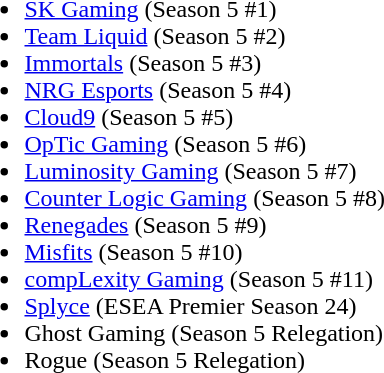<table cellspacing="20">
<tr>
<td valign="top" width="1000px"><br><ul><li><a href='#'>SK Gaming</a> (Season 5 #1)</li><li><a href='#'>Team Liquid</a> (Season 5 #2)</li><li><a href='#'>Immortals</a> (Season 5 #3)</li><li><a href='#'>NRG Esports</a> (Season 5 #4)</li><li><a href='#'>Cloud9</a> (Season 5 #5)</li><li><a href='#'>OpTic Gaming</a> (Season 5 #6)</li><li><a href='#'>Luminosity Gaming</a> (Season 5 #7)</li><li><a href='#'>Counter Logic Gaming</a> (Season 5 #8)</li><li><a href='#'>Renegades</a> (Season 5 #9)</li><li><a href='#'>Misfits</a> (Season 5 #10)</li><li><a href='#'>compLexity Gaming</a> (Season 5 #11)</li><li><a href='#'>Splyce</a> (ESEA Premier Season 24)</li><li>Ghost Gaming (Season 5 Relegation)</li><li>Rogue (Season 5 Relegation)</li></ul></td>
</tr>
<tr>
</tr>
</table>
